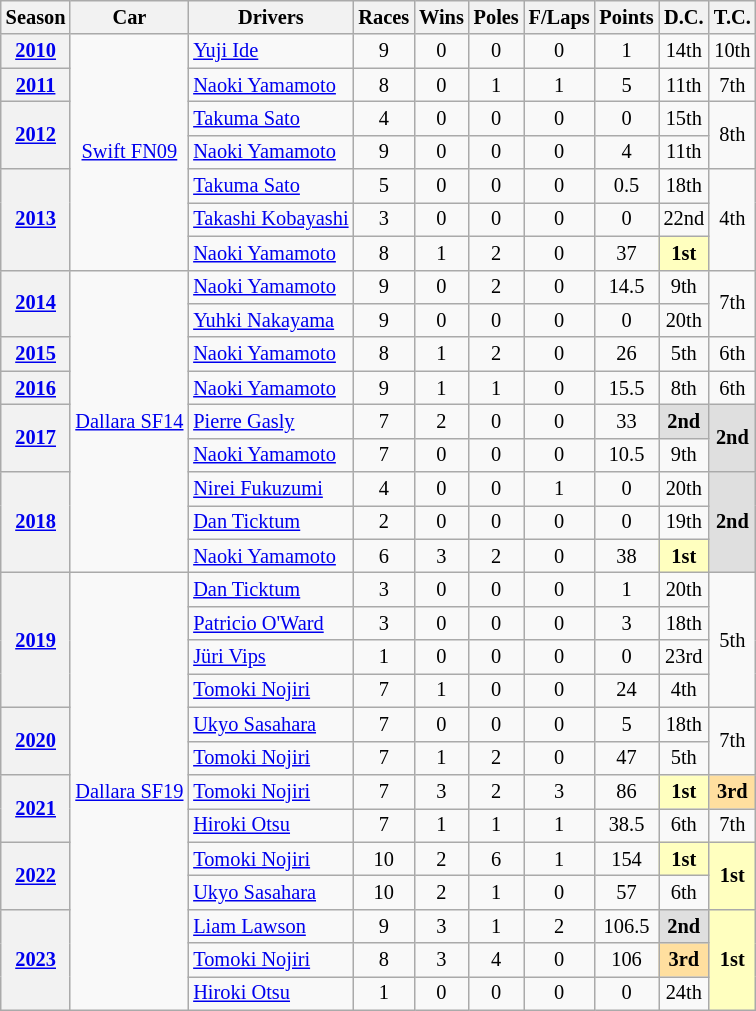<table class="wikitable" style="font-size:85%; text-align:center">
<tr>
<th>Season</th>
<th>Car</th>
<th>Drivers</th>
<th>Races</th>
<th>Wins</th>
<th>Poles</th>
<th>F/Laps</th>
<th>Points</th>
<th>D.C.</th>
<th>T.C.</th>
</tr>
<tr>
<th><a href='#'>2010</a></th>
<td rowspan="7"><a href='#'>Swift FN09</a></td>
<td align=left> <a href='#'>Yuji Ide</a></td>
<td>9</td>
<td>0</td>
<td>0</td>
<td>0</td>
<td>1</td>
<td>14th</td>
<td>10th</td>
</tr>
<tr>
<th><a href='#'>2011</a></th>
<td align=left> <a href='#'>Naoki Yamamoto</a></td>
<td>8</td>
<td>0</td>
<td>1</td>
<td>1</td>
<td>5</td>
<td>11th</td>
<td>7th</td>
</tr>
<tr>
<th rowspan="2"><a href='#'>2012</a></th>
<td align=left> <a href='#'>Takuma Sato</a></td>
<td>4</td>
<td>0</td>
<td>0</td>
<td>0</td>
<td>0</td>
<td>15th</td>
<td rowspan="2">8th</td>
</tr>
<tr>
<td align=left> <a href='#'>Naoki Yamamoto</a></td>
<td>9</td>
<td>0</td>
<td>0</td>
<td>0</td>
<td>4</td>
<td>11th</td>
</tr>
<tr>
<th rowspan="3"><a href='#'>2013</a></th>
<td align=left> <a href='#'>Takuma Sato</a></td>
<td>5</td>
<td>0</td>
<td>0</td>
<td>0</td>
<td>0.5</td>
<td>18th</td>
<td rowspan="3">4th</td>
</tr>
<tr>
<td align=left> <a href='#'>Takashi Kobayashi</a></td>
<td>3</td>
<td>0</td>
<td>0</td>
<td>0</td>
<td>0</td>
<td>22nd</td>
</tr>
<tr>
<td align=left> <a href='#'>Naoki Yamamoto</a></td>
<td>8</td>
<td>1</td>
<td>2</td>
<td>0</td>
<td>37</td>
<td style="background:#FFFFBF;"><strong>1st</strong></td>
</tr>
<tr>
<th rowspan="2"><a href='#'>2014</a></th>
<td rowspan="9"><a href='#'>Dallara SF14</a></td>
<td align=left> <a href='#'>Naoki Yamamoto</a></td>
<td>9</td>
<td>0</td>
<td>2</td>
<td>0</td>
<td>14.5</td>
<td>9th</td>
<td rowspan="2">7th</td>
</tr>
<tr>
<td align=left> <a href='#'>Yuhki Nakayama</a></td>
<td>9</td>
<td>0</td>
<td>0</td>
<td>0</td>
<td>0</td>
<td>20th</td>
</tr>
<tr>
<th><a href='#'>2015</a></th>
<td align=left> <a href='#'>Naoki Yamamoto</a></td>
<td>8</td>
<td>1</td>
<td>2</td>
<td>0</td>
<td>26</td>
<td>5th</td>
<td>6th</td>
</tr>
<tr>
<th><a href='#'>2016</a></th>
<td align=left> <a href='#'>Naoki Yamamoto</a></td>
<td>9</td>
<td>1</td>
<td>1</td>
<td>0</td>
<td>15.5</td>
<td>8th</td>
<td>6th</td>
</tr>
<tr>
<th rowspan="2"><a href='#'>2017</a></th>
<td align=left> <a href='#'>Pierre Gasly</a></td>
<td>7</td>
<td>2</td>
<td>0</td>
<td>0</td>
<td>33</td>
<td style="background:#DFDFDF;"><strong>2nd</strong></td>
<td rowspan="2" style="background:#DFDFDF;"><strong>2nd</strong></td>
</tr>
<tr>
<td align=left> <a href='#'>Naoki Yamamoto</a></td>
<td>7</td>
<td>0</td>
<td>0</td>
<td>0</td>
<td>10.5</td>
<td>9th</td>
</tr>
<tr>
<th rowspan="3"><a href='#'>2018</a></th>
<td align=left> <a href='#'>Nirei Fukuzumi</a></td>
<td>4</td>
<td>0</td>
<td>0</td>
<td>1</td>
<td>0</td>
<td>20th</td>
<td rowspan="3" style="background:#DFDFDF;"><strong>2nd</strong></td>
</tr>
<tr>
<td align=left> <a href='#'>Dan Ticktum</a></td>
<td>2</td>
<td>0</td>
<td>0</td>
<td>0</td>
<td>0</td>
<td>19th</td>
</tr>
<tr>
<td align=left> <a href='#'>Naoki Yamamoto</a></td>
<td>6</td>
<td>3</td>
<td>2</td>
<td>0</td>
<td>38</td>
<td style="background:#FFFFBF;"><strong>1st</strong></td>
</tr>
<tr>
<th rowspan="4"><a href='#'>2019</a></th>
<td rowspan="13"><a href='#'>Dallara SF19</a></td>
<td align=left> <a href='#'>Dan Ticktum</a></td>
<td>3</td>
<td>0</td>
<td>0</td>
<td>0</td>
<td>1</td>
<td>20th</td>
<td rowspan="4">5th</td>
</tr>
<tr>
<td align=left> <a href='#'>Patricio O'Ward</a></td>
<td>3</td>
<td>0</td>
<td>0</td>
<td>0</td>
<td>3</td>
<td>18th</td>
</tr>
<tr>
<td align=left> <a href='#'>Jüri Vips</a></td>
<td>1</td>
<td>0</td>
<td>0</td>
<td>0</td>
<td>0</td>
<td>23rd</td>
</tr>
<tr>
<td align=left> <a href='#'>Tomoki Nojiri</a></td>
<td>7</td>
<td>1</td>
<td>0</td>
<td>0</td>
<td>24</td>
<td>4th</td>
</tr>
<tr>
<th rowspan="2"><a href='#'>2020</a></th>
<td align=left> <a href='#'>Ukyo Sasahara</a></td>
<td>7</td>
<td>0</td>
<td>0</td>
<td>0</td>
<td>5</td>
<td>18th</td>
<td rowspan="2">7th</td>
</tr>
<tr>
<td align=left> <a href='#'>Tomoki Nojiri</a></td>
<td>7</td>
<td>1</td>
<td>2</td>
<td>0</td>
<td>47</td>
<td>5th</td>
</tr>
<tr>
<th rowspan="2"><a href='#'>2021</a></th>
<td align=left> <a href='#'>Tomoki Nojiri</a></td>
<td>7</td>
<td>3</td>
<td>2</td>
<td>3</td>
<td>86</td>
<td style="background:#FFFFBF;"><strong>1st</strong></td>
<td style="background:#FFDF9F;"><strong>3rd</strong></td>
</tr>
<tr>
<td align=left> <a href='#'>Hiroki Otsu</a></td>
<td>7</td>
<td>1</td>
<td>1</td>
<td>1</td>
<td>38.5</td>
<td>6th</td>
<td>7th</td>
</tr>
<tr>
<th rowspan="2"><a href='#'>2022</a></th>
<td align=left> <a href='#'>Tomoki Nojiri</a></td>
<td>10</td>
<td>2</td>
<td>6</td>
<td>1</td>
<td>154</td>
<td style="background:#FFFFBF;"><strong>1st</strong></td>
<td style="background:#FFFFBF;" rowspan="2"><strong>1st</strong></td>
</tr>
<tr>
<td align=left> <a href='#'>Ukyo Sasahara</a></td>
<td>10</td>
<td>2</td>
<td>1</td>
<td>0</td>
<td>57</td>
<td>6th</td>
</tr>
<tr>
<th rowspan="3"><a href='#'>2023</a></th>
<td align="left"> <a href='#'>Liam Lawson</a></td>
<td>9</td>
<td>3</td>
<td>1</td>
<td>2</td>
<td>106.5</td>
<td style="background:#DFDFDF;"><strong>2nd</strong></td>
<td rowspan="3" style="background:#FFFFBF;"><strong>1st</strong></td>
</tr>
<tr>
<td align="left"> <a href='#'>Tomoki Nojiri</a></td>
<td>8</td>
<td>3</td>
<td>4</td>
<td>0</td>
<td>106</td>
<td style="background:#FFDF9F;"><strong>3rd</strong></td>
</tr>
<tr>
<td align=left> <a href='#'>Hiroki Otsu</a></td>
<td>1</td>
<td>0</td>
<td>0</td>
<td>0</td>
<td>0</td>
<td>24th</td>
</tr>
</table>
